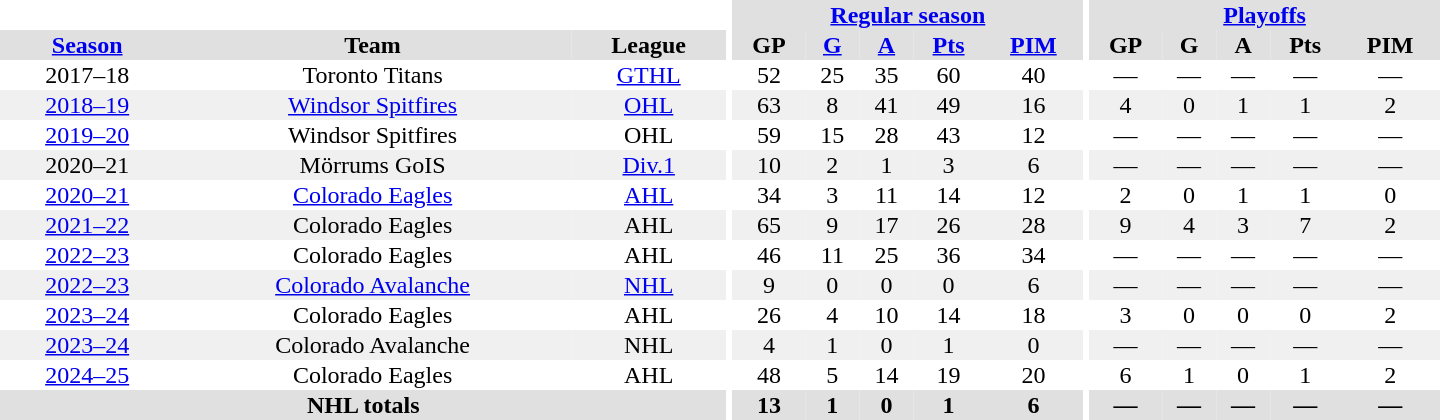<table border="0" cellpadding="1" cellspacing="0" style="text-align:center; width:60em">
<tr bgcolor="#e0e0e0">
<th colspan="3" bgcolor="#ffffff"></th>
<th rowspan="99" bgcolor="#ffffff"></th>
<th colspan="5"><a href='#'>Regular season</a></th>
<th rowspan="99" bgcolor="#ffffff"></th>
<th colspan="5"><a href='#'>Playoffs</a></th>
</tr>
<tr bgcolor="#e0e0e0">
<th><a href='#'>Season</a></th>
<th>Team</th>
<th>League</th>
<th>GP</th>
<th><a href='#'>G</a></th>
<th><a href='#'>A</a></th>
<th><a href='#'>Pts</a></th>
<th><a href='#'>PIM</a></th>
<th>GP</th>
<th>G</th>
<th>A</th>
<th>Pts</th>
<th>PIM</th>
</tr>
<tr>
<td>2017–18</td>
<td>Toronto Titans</td>
<td><a href='#'>GTHL</a></td>
<td>52</td>
<td>25</td>
<td>35</td>
<td>60</td>
<td>40</td>
<td>—</td>
<td>—</td>
<td>—</td>
<td>—</td>
<td>—</td>
</tr>
<tr bgcolor="#f0f0f0">
<td><a href='#'>2018–19</a></td>
<td><a href='#'>Windsor Spitfires</a></td>
<td><a href='#'>OHL</a></td>
<td>63</td>
<td>8</td>
<td>41</td>
<td>49</td>
<td>16</td>
<td>4</td>
<td>0</td>
<td>1</td>
<td>1</td>
<td>2</td>
</tr>
<tr>
<td><a href='#'>2019–20</a></td>
<td>Windsor Spitfires</td>
<td>OHL</td>
<td>59</td>
<td>15</td>
<td>28</td>
<td>43</td>
<td>12</td>
<td>—</td>
<td>—</td>
<td>—</td>
<td>—</td>
<td>—</td>
</tr>
<tr bgcolor="#f0f0f0">
<td 2020–21 Hockeyettan season>2020–21</td>
<td>Mörrums GoIS</td>
<td><a href='#'>Div.1</a></td>
<td>10</td>
<td>2</td>
<td>1</td>
<td>3</td>
<td>6</td>
<td>—</td>
<td>—</td>
<td>—</td>
<td>—</td>
<td>—</td>
</tr>
<tr>
<td><a href='#'>2020–21</a></td>
<td><a href='#'>Colorado Eagles</a></td>
<td><a href='#'>AHL</a></td>
<td>34</td>
<td>3</td>
<td>11</td>
<td>14</td>
<td>12</td>
<td>2</td>
<td>0</td>
<td>1</td>
<td>1</td>
<td>0</td>
</tr>
<tr bgcolor="#f0f0f0">
<td><a href='#'>2021–22</a></td>
<td>Colorado Eagles</td>
<td>AHL</td>
<td>65</td>
<td>9</td>
<td>17</td>
<td>26</td>
<td>28</td>
<td>9</td>
<td>4</td>
<td>3</td>
<td>7</td>
<td>2</td>
</tr>
<tr>
<td><a href='#'>2022–23</a></td>
<td>Colorado Eagles</td>
<td>AHL</td>
<td>46</td>
<td>11</td>
<td>25</td>
<td>36</td>
<td>34</td>
<td>—</td>
<td>—</td>
<td>—</td>
<td>—</td>
<td>—</td>
</tr>
<tr bgcolor="#f0f0f0">
<td><a href='#'>2022–23</a></td>
<td><a href='#'>Colorado Avalanche</a></td>
<td><a href='#'>NHL</a></td>
<td>9</td>
<td>0</td>
<td>0</td>
<td>0</td>
<td>6</td>
<td>—</td>
<td>—</td>
<td>—</td>
<td>—</td>
<td>—</td>
</tr>
<tr>
<td><a href='#'>2023–24</a></td>
<td>Colorado Eagles</td>
<td>AHL</td>
<td>26</td>
<td>4</td>
<td>10</td>
<td>14</td>
<td>18</td>
<td>3</td>
<td>0</td>
<td>0</td>
<td>0</td>
<td>2</td>
</tr>
<tr bgcolor="#f0f0f0">
<td><a href='#'>2023–24</a></td>
<td>Colorado Avalanche</td>
<td>NHL</td>
<td>4</td>
<td>1</td>
<td>0</td>
<td>1</td>
<td>0</td>
<td>—</td>
<td>—</td>
<td>—</td>
<td>—</td>
<td>—</td>
</tr>
<tr>
<td><a href='#'>2024–25</a></td>
<td>Colorado Eagles</td>
<td>AHL</td>
<td>48</td>
<td>5</td>
<td>14</td>
<td>19</td>
<td>20</td>
<td>6</td>
<td>1</td>
<td>0</td>
<td>1</td>
<td>2</td>
</tr>
<tr bgcolor="#e0e0e0">
<th colspan="3">NHL totals</th>
<th>13</th>
<th>1</th>
<th>0</th>
<th>1</th>
<th>6</th>
<th>—</th>
<th>—</th>
<th>—</th>
<th>—</th>
<th>—</th>
</tr>
</table>
